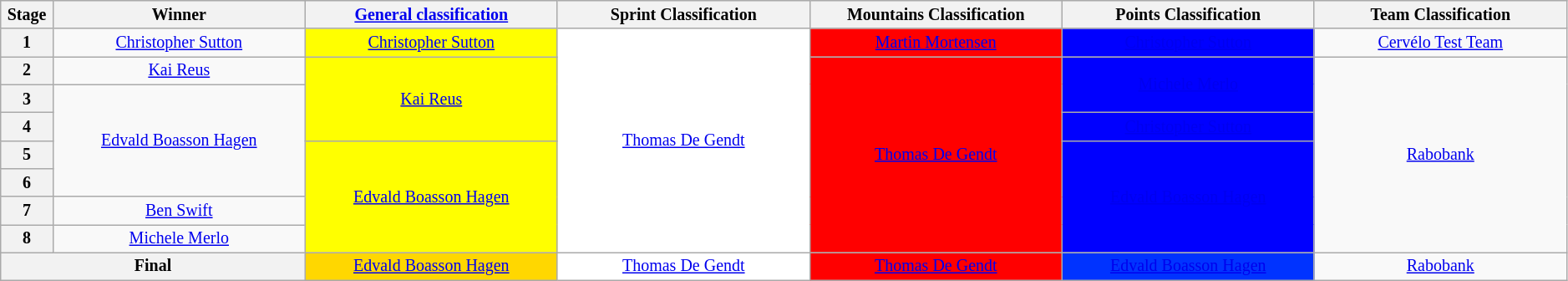<table class="wikitable" style="text-align: center; font-size:smaller;">
<tr style="background-color: #efefef;">
<th width="1%">Stage</th>
<th width="12%">Winner</th>
<th width="12%"><a href='#'>General classification</a><br></th>
<th width="12%">Sprint Classification<br></th>
<th width="12%">Mountains Classification<br></th>
<th width="12%">Points Classification<br></th>
<th width="12%">Team Classification<br></th>
</tr>
<tr>
<th>1</th>
<td><a href='#'>Christopher Sutton</a></td>
<td style="background:yellow;"><a href='#'>Christopher Sutton</a></td>
<td style="background:white;" rowspan="8"><a href='#'>Thomas De Gendt</a></td>
<td style="background:red;"><a href='#'><span>Martin Mortensen</span></a></td>
<td style="background:blue;"><a href='#'><span>Christopher Sutton</span></a></td>
<td><a href='#'>Cervélo Test Team</a></td>
</tr>
<tr>
<th>2</th>
<td><a href='#'>Kai Reus</a></td>
<td style="background:yellow;" rowspan=3><a href='#'>Kai Reus</a></td>
<td style="background:red;" rowspan=7><a href='#'><span>Thomas De Gendt</span></a></td>
<td style="background:blue;" rowspan=2><a href='#'><span>Michele Merlo</span></a></td>
<td rowspan=7><a href='#'>Rabobank</a></td>
</tr>
<tr>
<th>3</th>
<td rowspan=4><a href='#'>Edvald Boasson Hagen</a></td>
</tr>
<tr>
<th>4</th>
<td style="background:blue;"><a href='#'><span>Christopher Sutton</span></a></td>
</tr>
<tr>
<th>5</th>
<td style="background:yellow;" rowspan=4><a href='#'>Edvald Boasson Hagen</a></td>
<td style="background:blue;" rowspan=4><a href='#'><span>Edvald Boasson Hagen</span></a></td>
</tr>
<tr>
<th>6</th>
</tr>
<tr>
<th>7</th>
<td><a href='#'>Ben Swift</a></td>
</tr>
<tr>
<th>8</th>
<td><a href='#'>Michele Merlo</a></td>
</tr>
<tr>
<th colspan=2>Final</th>
<td style="background:gold" rowspan="1"><a href='#'>Edvald Boasson Hagen</a></td>
<td style="background:#FFFFFF" rowspan="1"><a href='#'>Thomas De Gendt</a></td>
<td style="background:red" rowspan="1"><a href='#'>Thomas De Gendt</a></td>
<td style="background:#0033FF" rowspan="1"><a href='#'><span>Edvald Boasson Hagen</span></a></td>
<td style="background:" rowspan="1"><a href='#'>Rabobank</a></td>
</tr>
</table>
